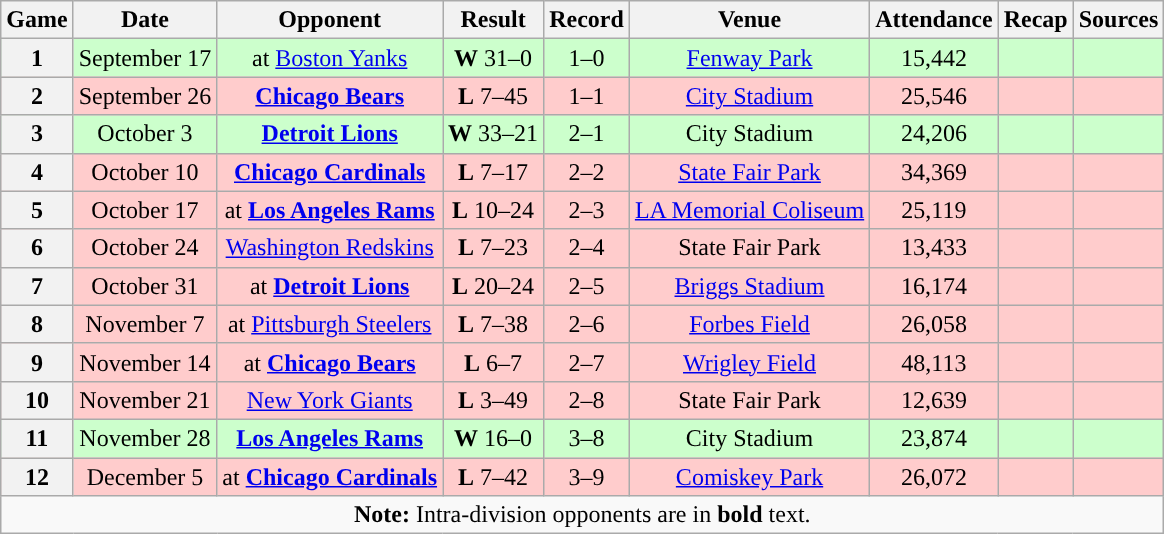<table class="wikitable" style="text-align:center">
<tr>
<th>Game</th>
<th>Date</th>
<th>Opponent</th>
<th>Result</th>
<th>Record</th>
<th>Venue</th>
<th>Attendance</th>
<th>Recap</th>
<th>Sources</th>
</tr>
<tr style="background:#cfc">
<th>1</th>
<td>September 17</td>
<td>at <a href='#'>Boston Yanks</a></td>
<td><strong>W</strong> 31–0</td>
<td>1–0</td>
<td><a href='#'>Fenway Park</a></td>
<td>15,442</td>
<td></td>
<td></td>
</tr>
<tr style="background:#fcc">
<th>2</th>
<td>September 26</td>
<td><strong><a href='#'>Chicago Bears</a></strong></td>
<td><strong>L</strong> 7–45</td>
<td>1–1</td>
<td><a href='#'>City Stadium</a></td>
<td>25,546</td>
<td></td>
<td></td>
</tr>
<tr style="background:#cfc">
<th>3</th>
<td>October 3</td>
<td><strong><a href='#'>Detroit Lions</a></strong></td>
<td><strong>W</strong> 33–21</td>
<td>2–1</td>
<td>City Stadium</td>
<td>24,206</td>
<td></td>
<td></td>
</tr>
<tr style="background:#fcc">
<th>4</th>
<td>October 10</td>
<td><strong><a href='#'>Chicago Cardinals</a></strong></td>
<td><strong>L</strong> 7–17</td>
<td>2–2</td>
<td><a href='#'>State Fair Park</a></td>
<td>34,369</td>
<td></td>
<td></td>
</tr>
<tr style="background:#fcc">
<th>5</th>
<td>October 17</td>
<td>at <strong><a href='#'>Los Angeles Rams</a></strong></td>
<td><strong>L</strong> 10–24</td>
<td>2–3</td>
<td><a href='#'>LA Memorial Coliseum</a></td>
<td>25,119</td>
<td></td>
<td></td>
</tr>
<tr style="background:#fcc">
<th>6</th>
<td>October 24</td>
<td><a href='#'>Washington Redskins</a></td>
<td><strong>L</strong> 7–23</td>
<td>2–4</td>
<td>State Fair Park</td>
<td>13,433</td>
<td></td>
<td></td>
</tr>
<tr style="background:#fcc">
<th>7</th>
<td>October 31</td>
<td>at <strong><a href='#'>Detroit Lions</a></strong></td>
<td><strong>L</strong> 20–24</td>
<td>2–5</td>
<td><a href='#'>Briggs Stadium</a></td>
<td>16,174</td>
<td></td>
<td></td>
</tr>
<tr style="background:#fcc">
<th>8</th>
<td>November 7</td>
<td>at <a href='#'>Pittsburgh Steelers</a></td>
<td><strong>L</strong> 7–38</td>
<td>2–6</td>
<td><a href='#'>Forbes Field</a></td>
<td>26,058</td>
<td></td>
<td></td>
</tr>
<tr style="background:#fcc">
<th>9</th>
<td>November 14</td>
<td>at <strong><a href='#'>Chicago Bears</a></strong></td>
<td><strong>L</strong> 6–7</td>
<td>2–7</td>
<td><a href='#'>Wrigley Field</a></td>
<td>48,113</td>
<td></td>
<td></td>
</tr>
<tr style="background:#fcc">
<th>10</th>
<td>November 21</td>
<td><a href='#'>New York Giants</a></td>
<td><strong>L</strong> 3–49</td>
<td>2–8</td>
<td>State Fair Park</td>
<td>12,639</td>
<td></td>
<td></td>
</tr>
<tr style="background:#cfc">
<th>11</th>
<td>November 28</td>
<td><strong><a href='#'>Los Angeles Rams</a></strong></td>
<td><strong>W</strong> 16–0</td>
<td>3–8</td>
<td>City Stadium</td>
<td>23,874</td>
<td></td>
<td></td>
</tr>
<tr style="background:#fcc">
<th>12</th>
<td>December 5</td>
<td>at <strong><a href='#'>Chicago Cardinals</a></strong></td>
<td><strong>L</strong> 7–42</td>
<td>3–9</td>
<td><a href='#'>Comiskey Park</a></td>
<td>26,072</td>
<td></td>
<td></td>
</tr>
<tr>
<td colspan="10"><strong>Note:</strong> Intra-division opponents are in <strong>bold</strong> text.</td>
</tr>
</table>
